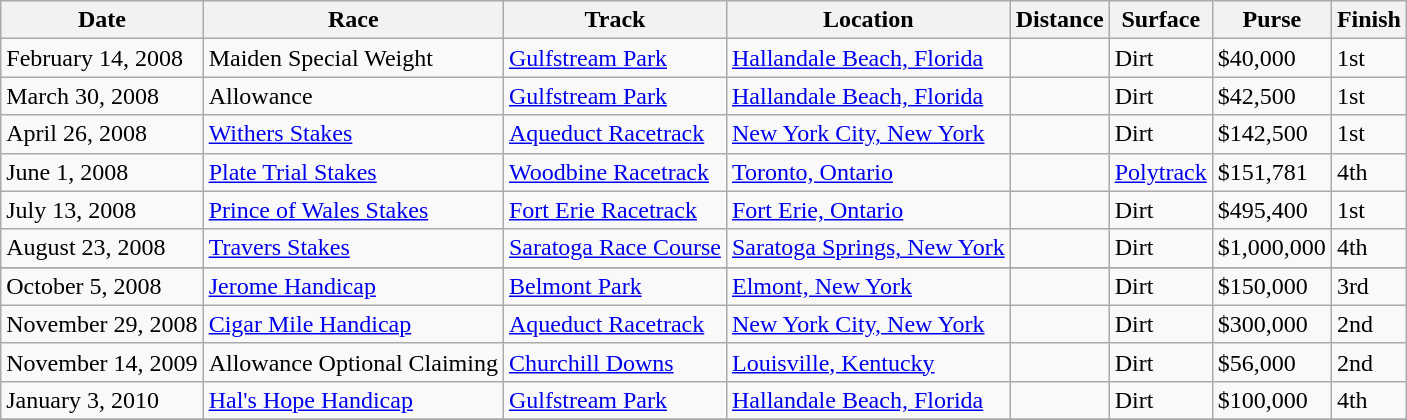<table class="wikitable">
<tr>
<th>Date</th>
<th>Race</th>
<th>Track</th>
<th>Location</th>
<th>Distance</th>
<th>Surface</th>
<th>Purse</th>
<th>Finish</th>
</tr>
<tr>
<td>February 14, 2008</td>
<td>Maiden Special Weight</td>
<td><a href='#'>Gulfstream Park</a></td>
<td><a href='#'>Hallandale Beach, Florida</a></td>
<td></td>
<td>Dirt</td>
<td>$40,000</td>
<td>1st</td>
</tr>
<tr>
<td nowrap>March 30, 2008</td>
<td>Allowance</td>
<td><a href='#'>Gulfstream Park</a></td>
<td><a href='#'>Hallandale Beach, Florida</a></td>
<td></td>
<td>Dirt</td>
<td>$42,500</td>
<td>1st</td>
</tr>
<tr>
<td>April 26, 2008</td>
<td><a href='#'>Withers Stakes</a></td>
<td><a href='#'>Aqueduct Racetrack</a></td>
<td><a href='#'>New York City, New York</a></td>
<td></td>
<td>Dirt</td>
<td>$142,500</td>
<td>1st</td>
</tr>
<tr>
<td>June 1, 2008</td>
<td><a href='#'>Plate Trial Stakes</a></td>
<td><a href='#'>Woodbine Racetrack</a></td>
<td><a href='#'>Toronto, Ontario</a></td>
<td></td>
<td><a href='#'>Polytrack</a></td>
<td>$151,781</td>
<td>4th</td>
</tr>
<tr>
<td>July 13, 2008</td>
<td><a href='#'>Prince of Wales Stakes</a></td>
<td><a href='#'>Fort Erie Racetrack</a></td>
<td><a href='#'>Fort Erie, Ontario</a></td>
<td></td>
<td>Dirt</td>
<td>$495,400</td>
<td>1st</td>
</tr>
<tr>
<td>August 23, 2008</td>
<td><a href='#'>Travers Stakes</a></td>
<td><a href='#'>Saratoga Race Course</a></td>
<td><a href='#'>Saratoga Springs, New York</a></td>
<td></td>
<td>Dirt</td>
<td>$1,000,000</td>
<td>4th</td>
</tr>
<tr>
</tr>
<tr>
<td>October 5, 2008</td>
<td><a href='#'>Jerome Handicap</a></td>
<td><a href='#'>Belmont Park</a></td>
<td><a href='#'>Elmont, New York</a></td>
<td></td>
<td>Dirt</td>
<td>$150,000</td>
<td>3rd</td>
</tr>
<tr>
<td>November 29, 2008</td>
<td><a href='#'>Cigar Mile Handicap</a></td>
<td><a href='#'>Aqueduct Racetrack</a></td>
<td><a href='#'>New York City, New York</a></td>
<td></td>
<td>Dirt</td>
<td>$300,000</td>
<td>2nd</td>
</tr>
<tr>
<td>November 14, 2009</td>
<td>Allowance Optional Claiming</td>
<td><a href='#'>Churchill Downs</a></td>
<td><a href='#'>Louisville, Kentucky</a></td>
<td></td>
<td>Dirt</td>
<td>$56,000</td>
<td>2nd</td>
</tr>
<tr>
<td>January 3, 2010</td>
<td><a href='#'>Hal's Hope Handicap</a></td>
<td><a href='#'>Gulfstream Park</a></td>
<td><a href='#'>Hallandale Beach, Florida</a></td>
<td></td>
<td>Dirt</td>
<td>$100,000</td>
<td>4th</td>
</tr>
<tr>
</tr>
</table>
